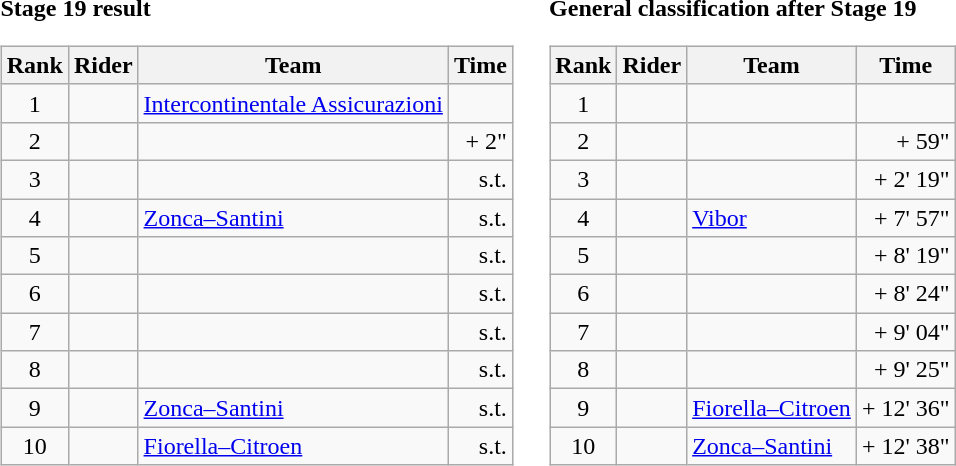<table>
<tr>
<td><strong>Stage 19 result</strong><br><table class="wikitable">
<tr>
<th scope="col">Rank</th>
<th scope="col">Rider</th>
<th scope="col">Team</th>
<th scope="col">Time</th>
</tr>
<tr>
<td style="text-align:center;">1</td>
<td></td>
<td><a href='#'>Intercontinentale Assicurazioni</a></td>
<td style="text-align:right;"></td>
</tr>
<tr>
<td style="text-align:center;">2</td>
<td></td>
<td></td>
<td style="text-align:right;">+ 2"</td>
</tr>
<tr>
<td style="text-align:center;">3</td>
<td></td>
<td></td>
<td style="text-align:right;">s.t.</td>
</tr>
<tr>
<td style="text-align:center;">4</td>
<td></td>
<td><a href='#'>Zonca–Santini</a></td>
<td style="text-align:right;">s.t.</td>
</tr>
<tr>
<td style="text-align:center;">5</td>
<td></td>
<td></td>
<td style="text-align:right;">s.t.</td>
</tr>
<tr>
<td style="text-align:center;">6</td>
<td></td>
<td></td>
<td style="text-align:right;">s.t.</td>
</tr>
<tr>
<td style="text-align:center;">7</td>
<td></td>
<td></td>
<td style="text-align:right;">s.t.</td>
</tr>
<tr>
<td style="text-align:center;">8</td>
<td></td>
<td></td>
<td style="text-align:right;">s.t.</td>
</tr>
<tr>
<td style="text-align:center;">9</td>
<td></td>
<td><a href='#'>Zonca–Santini</a></td>
<td style="text-align:right;">s.t.</td>
</tr>
<tr>
<td style="text-align:center;">10</td>
<td></td>
<td><a href='#'>Fiorella–Citroen</a></td>
<td style="text-align:right;">s.t.</td>
</tr>
</table>
</td>
<td></td>
<td><strong>General classification after Stage 19</strong><br><table class="wikitable">
<tr>
<th scope="col">Rank</th>
<th scope="col">Rider</th>
<th scope="col">Team</th>
<th scope="col">Time</th>
</tr>
<tr>
<td style="text-align:center;">1</td>
<td></td>
<td></td>
<td style="text-align:right;"></td>
</tr>
<tr>
<td style="text-align:center;">2</td>
<td></td>
<td></td>
<td style="text-align:right;">+ 59"</td>
</tr>
<tr>
<td style="text-align:center;">3</td>
<td></td>
<td></td>
<td style="text-align:right;">+ 2' 19"</td>
</tr>
<tr>
<td style="text-align:center;">4</td>
<td></td>
<td><a href='#'>Vibor</a></td>
<td style="text-align:right;">+ 7' 57"</td>
</tr>
<tr>
<td style="text-align:center;">5</td>
<td></td>
<td></td>
<td style="text-align:right;">+ 8' 19"</td>
</tr>
<tr>
<td style="text-align:center;">6</td>
<td></td>
<td></td>
<td style="text-align:right;">+ 8' 24"</td>
</tr>
<tr>
<td style="text-align:center;">7</td>
<td></td>
<td></td>
<td style="text-align:right;">+ 9' 04"</td>
</tr>
<tr>
<td style="text-align:center;">8</td>
<td></td>
<td></td>
<td style="text-align:right;">+ 9' 25"</td>
</tr>
<tr>
<td style="text-align:center;">9</td>
<td></td>
<td><a href='#'>Fiorella–Citroen</a></td>
<td style="text-align:right;">+ 12' 36"</td>
</tr>
<tr>
<td style="text-align:center;">10</td>
<td></td>
<td><a href='#'>Zonca–Santini</a></td>
<td style="text-align:right;">+ 12' 38"</td>
</tr>
</table>
</td>
</tr>
</table>
